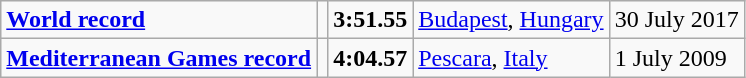<table class="wikitable">
<tr>
<td><strong><a href='#'>World record</a></strong></td>
<td></td>
<td><strong>3:51.55</strong></td>
<td><a href='#'>Budapest</a>, <a href='#'>Hungary</a></td>
<td>30 July 2017</td>
</tr>
<tr>
<td><strong><a href='#'>Mediterranean Games record</a></strong></td>
<td></td>
<td><strong>4:04.57</strong></td>
<td><a href='#'>Pescara</a>, <a href='#'>Italy</a></td>
<td>1 July 2009</td>
</tr>
</table>
